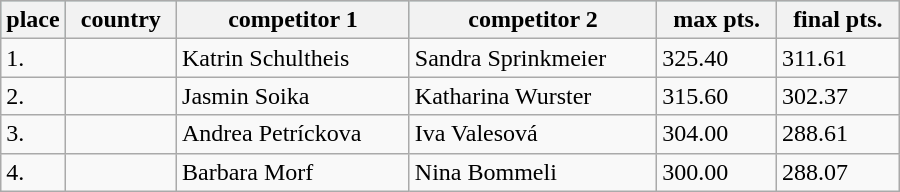<table class="wikitable"  width="600px" |>
<tr bgcolor="#99CCCC">
<th width="5%">place</th>
<th>country</th>
<th>competitor 1</th>
<th>competitor 2</th>
<th>max pts.</th>
<th>final pts.</th>
</tr>
<tr>
<td>1.</td>
<td></td>
<td>Katrin Schultheis</td>
<td>Sandra Sprinkmeier</td>
<td>325.40</td>
<td>311.61</td>
</tr>
<tr>
<td>2.</td>
<td></td>
<td>Jasmin Soika</td>
<td>Katharina Wurster</td>
<td>315.60</td>
<td>302.37</td>
</tr>
<tr>
<td>3.</td>
<td></td>
<td>Andrea Petríckova</td>
<td>Iva Valesová</td>
<td>304.00</td>
<td>288.61</td>
</tr>
<tr>
<td>4.</td>
<td></td>
<td>Barbara Morf</td>
<td>Nina Bommeli</td>
<td>300.00</td>
<td>288.07</td>
</tr>
</table>
